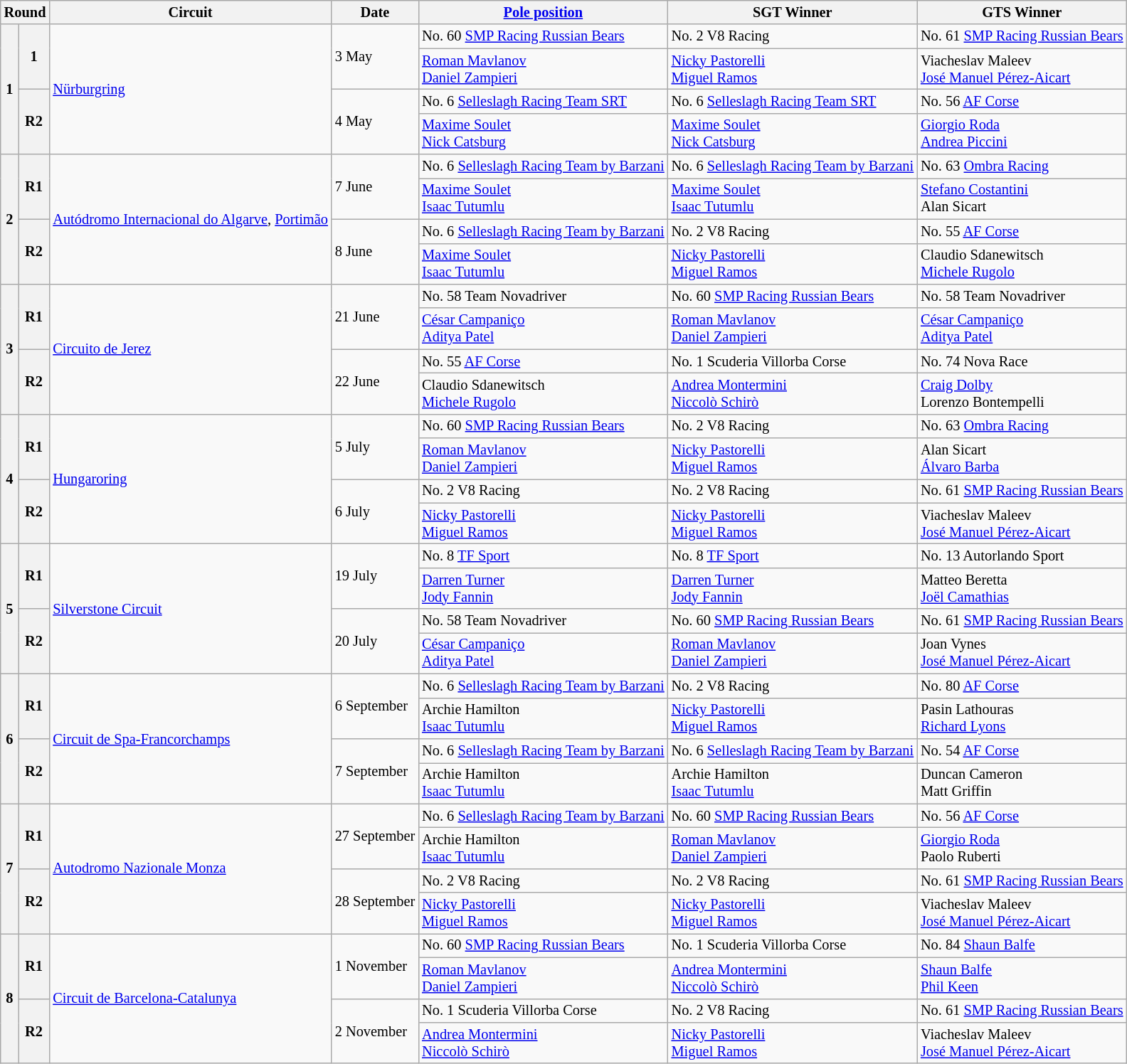<table class="wikitable" style="font-size: 85%;">
<tr>
<th colspan=2>Round</th>
<th>Circuit</th>
<th>Date</th>
<th><a href='#'>Pole position</a></th>
<th>SGT Winner</th>
<th>GTS Winner</th>
</tr>
<tr>
<th rowspan=4>1</th>
<th rowspan=2>1</th>
<td rowspan=4> <a href='#'>Nürburgring</a></td>
<td rowspan=2>3 May</td>
<td> No. 60 <a href='#'>SMP Racing Russian Bears</a></td>
<td> No. 2 V8 Racing</td>
<td> No. 61 <a href='#'>SMP Racing Russian Bears</a></td>
</tr>
<tr>
<td> <a href='#'>Roman Mavlanov</a><br> <a href='#'>Daniel Zampieri</a></td>
<td> <a href='#'>Nicky Pastorelli</a><br> <a href='#'>Miguel Ramos</a></td>
<td> Viacheslav Maleev<br> <a href='#'>José Manuel Pérez-Aicart</a></td>
</tr>
<tr>
<th rowspan=2>R2</th>
<td rowspan=2>4 May</td>
<td> No. 6 <a href='#'>Selleslagh Racing Team SRT</a></td>
<td> No. 6 <a href='#'>Selleslagh Racing Team SRT</a></td>
<td> No. 56 <a href='#'>AF Corse</a></td>
</tr>
<tr>
<td> <a href='#'>Maxime Soulet</a><br> <a href='#'>Nick Catsburg</a></td>
<td> <a href='#'>Maxime Soulet</a><br> <a href='#'>Nick Catsburg</a></td>
<td> <a href='#'>Giorgio Roda</a><br> <a href='#'>Andrea Piccini</a></td>
</tr>
<tr>
<th rowspan=4>2</th>
<th rowspan=2>R1</th>
<td rowspan=4> <a href='#'>Autódromo Internacional do Algarve</a>, <a href='#'>Portimão</a></td>
<td rowspan=2>7 June</td>
<td> No. 6 <a href='#'>Selleslagh Racing Team by Barzani</a></td>
<td> No. 6 <a href='#'>Selleslagh Racing Team by Barzani</a></td>
<td> No. 63 <a href='#'>Ombra Racing</a></td>
</tr>
<tr>
<td> <a href='#'>Maxime Soulet</a><br> <a href='#'>Isaac Tutumlu</a></td>
<td> <a href='#'>Maxime Soulet</a><br> <a href='#'>Isaac Tutumlu</a></td>
<td> <a href='#'>Stefano Costantini</a><br> Alan Sicart</td>
</tr>
<tr>
<th rowspan=2>R2</th>
<td rowspan=2>8 June</td>
<td> No. 6 <a href='#'>Selleslagh Racing Team by Barzani</a></td>
<td> No. 2 V8 Racing</td>
<td> No. 55 <a href='#'>AF Corse</a></td>
</tr>
<tr>
<td> <a href='#'>Maxime Soulet</a><br> <a href='#'>Isaac Tutumlu</a></td>
<td> <a href='#'>Nicky Pastorelli</a><br> <a href='#'>Miguel Ramos</a></td>
<td> Claudio Sdanewitsch<br> <a href='#'>Michele Rugolo</a></td>
</tr>
<tr>
<th rowspan=4>3</th>
<th rowspan=2>R1</th>
<td rowspan=4> <a href='#'>Circuito de Jerez</a></td>
<td rowspan=2>21 June</td>
<td> No. 58 Team Novadriver</td>
<td> No. 60 <a href='#'>SMP Racing Russian Bears</a></td>
<td> No. 58 Team Novadriver</td>
</tr>
<tr>
<td> <a href='#'>César Campaniço</a><br> <a href='#'>Aditya Patel</a></td>
<td> <a href='#'>Roman Mavlanov</a><br> <a href='#'>Daniel Zampieri</a></td>
<td> <a href='#'>César Campaniço</a><br> <a href='#'>Aditya Patel</a></td>
</tr>
<tr>
<th rowspan=2>R2</th>
<td rowspan=2>22 June</td>
<td> No. 55 <a href='#'>AF Corse</a></td>
<td> No. 1 Scuderia Villorba Corse</td>
<td> No. 74 Nova Race</td>
</tr>
<tr>
<td> Claudio Sdanewitsch<br> <a href='#'>Michele Rugolo</a></td>
<td> <a href='#'>Andrea Montermini</a><br> <a href='#'>Niccolò Schirò</a></td>
<td> <a href='#'>Craig Dolby</a><br> Lorenzo Bontempelli</td>
</tr>
<tr>
<th rowspan=4>4</th>
<th rowspan=2>R1</th>
<td rowspan=4> <a href='#'>Hungaroring</a></td>
<td rowspan=2>5 July</td>
<td> No. 60 <a href='#'>SMP Racing Russian Bears</a></td>
<td> No. 2 V8 Racing</td>
<td> No. 63 <a href='#'>Ombra Racing</a></td>
</tr>
<tr>
<td> <a href='#'>Roman Mavlanov</a><br> <a href='#'>Daniel Zampieri</a></td>
<td> <a href='#'>Nicky Pastorelli</a><br> <a href='#'>Miguel Ramos</a></td>
<td> Alan Sicart<br> <a href='#'>Álvaro Barba</a></td>
</tr>
<tr>
<th rowspan=2>R2</th>
<td rowspan=2>6 July</td>
<td> No. 2 V8 Racing</td>
<td> No. 2 V8 Racing</td>
<td> No. 61 <a href='#'>SMP Racing Russian Bears</a></td>
</tr>
<tr>
<td> <a href='#'>Nicky Pastorelli</a><br> <a href='#'>Miguel Ramos</a></td>
<td> <a href='#'>Nicky Pastorelli</a><br> <a href='#'>Miguel Ramos</a></td>
<td> Viacheslav Maleev<br> <a href='#'>José Manuel Pérez-Aicart</a></td>
</tr>
<tr>
<th rowspan=4>5</th>
<th rowspan=2>R1</th>
<td rowspan=4> <a href='#'>Silverstone Circuit</a></td>
<td rowspan=2>19 July</td>
<td> No. 8 <a href='#'>TF Sport</a></td>
<td> No. 8 <a href='#'>TF Sport</a></td>
<td> No. 13 Autorlando Sport</td>
</tr>
<tr>
<td> <a href='#'>Darren Turner</a><br> <a href='#'>Jody Fannin</a></td>
<td> <a href='#'>Darren Turner</a><br> <a href='#'>Jody Fannin</a></td>
<td> Matteo Beretta<br> <a href='#'>Joël Camathias</a></td>
</tr>
<tr>
<th rowspan=2>R2</th>
<td rowspan=2>20 July</td>
<td> No. 58 Team Novadriver</td>
<td> No. 60 <a href='#'>SMP Racing Russian Bears</a></td>
<td> No. 61 <a href='#'>SMP Racing Russian Bears</a></td>
</tr>
<tr>
<td> <a href='#'>César Campaniço</a><br> <a href='#'>Aditya Patel</a></td>
<td> <a href='#'>Roman Mavlanov</a><br> <a href='#'>Daniel Zampieri</a></td>
<td> Joan Vynes<br> <a href='#'>José Manuel Pérez-Aicart</a></td>
</tr>
<tr>
<th rowspan=4>6</th>
<th rowspan=2>R1</th>
<td rowspan=4> <a href='#'>Circuit de Spa-Francorchamps</a></td>
<td rowspan=2>6 September</td>
<td> No. 6 <a href='#'>Selleslagh Racing Team by Barzani</a></td>
<td> No. 2 V8 Racing</td>
<td> No. 80 <a href='#'>AF Corse</a></td>
</tr>
<tr>
<td> Archie Hamilton<br> <a href='#'>Isaac Tutumlu</a></td>
<td> <a href='#'>Nicky Pastorelli</a><br> <a href='#'>Miguel Ramos</a></td>
<td> Pasin Lathouras<br> <a href='#'>Richard Lyons</a></td>
</tr>
<tr>
<th rowspan=2>R2</th>
<td rowspan=2>7 September</td>
<td> No. 6 <a href='#'>Selleslagh Racing Team by Barzani</a></td>
<td> No. 6 <a href='#'>Selleslagh Racing Team by Barzani</a></td>
<td> No. 54 <a href='#'>AF Corse</a></td>
</tr>
<tr>
<td> Archie Hamilton<br> <a href='#'>Isaac Tutumlu</a></td>
<td> Archie Hamilton<br> <a href='#'>Isaac Tutumlu</a></td>
<td> Duncan Cameron<br> Matt Griffin</td>
</tr>
<tr>
<th rowspan=4>7</th>
<th rowspan=2>R1</th>
<td rowspan=4> <a href='#'>Autodromo Nazionale Monza</a></td>
<td rowspan=2>27 September</td>
<td> No. 6 <a href='#'>Selleslagh Racing Team by Barzani</a></td>
<td> No. 60 <a href='#'>SMP Racing Russian Bears</a></td>
<td> No. 56 <a href='#'>AF Corse</a></td>
</tr>
<tr>
<td> Archie Hamilton<br> <a href='#'>Isaac Tutumlu</a></td>
<td> <a href='#'>Roman Mavlanov</a><br> <a href='#'>Daniel Zampieri</a></td>
<td> <a href='#'>Giorgio Roda</a><br> Paolo Ruberti</td>
</tr>
<tr>
<th rowspan=2>R2</th>
<td rowspan=2>28 September</td>
<td> No. 2 V8 Racing</td>
<td> No. 2 V8 Racing</td>
<td> No. 61 <a href='#'>SMP Racing Russian Bears</a></td>
</tr>
<tr>
<td> <a href='#'>Nicky Pastorelli</a><br> <a href='#'>Miguel Ramos</a></td>
<td> <a href='#'>Nicky Pastorelli</a><br> <a href='#'>Miguel Ramos</a></td>
<td> Viacheslav Maleev<br> <a href='#'>José Manuel Pérez-Aicart</a></td>
</tr>
<tr>
<th rowspan=4>8</th>
<th rowspan=2>R1</th>
<td rowspan=4> <a href='#'>Circuit de Barcelona-Catalunya</a></td>
<td rowspan=2>1 November</td>
<td> No. 60 <a href='#'>SMP Racing Russian Bears</a></td>
<td> No. 1 Scuderia Villorba Corse</td>
<td> No. 84 <a href='#'>Shaun Balfe</a></td>
</tr>
<tr>
<td> <a href='#'>Roman Mavlanov</a><br> <a href='#'>Daniel Zampieri</a></td>
<td> <a href='#'>Andrea Montermini</a><br> <a href='#'>Niccolò Schirò</a></td>
<td> <a href='#'>Shaun Balfe</a><br> <a href='#'>Phil Keen</a></td>
</tr>
<tr>
<th rowspan=2>R2</th>
<td rowspan=2>2 November</td>
<td> No. 1 Scuderia Villorba Corse</td>
<td> No. 2 V8 Racing</td>
<td> No. 61 <a href='#'>SMP Racing Russian Bears</a></td>
</tr>
<tr>
<td> <a href='#'>Andrea Montermini</a><br> <a href='#'>Niccolò Schirò</a></td>
<td> <a href='#'>Nicky Pastorelli</a><br> <a href='#'>Miguel Ramos</a></td>
<td> Viacheslav Maleev<br> <a href='#'>José Manuel Pérez-Aicart</a></td>
</tr>
</table>
